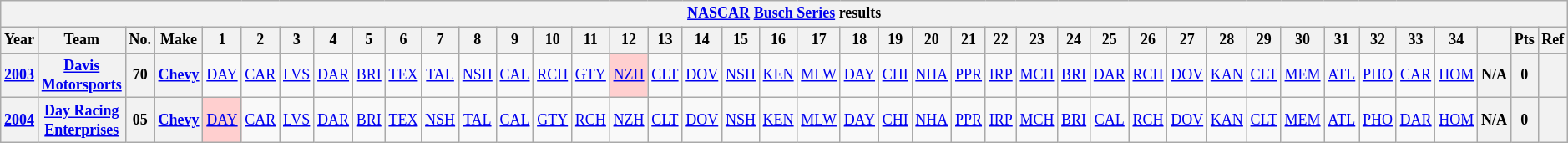<table class="wikitable" style="text-align:center; font-size:75%">
<tr>
<th colspan=42><a href='#'>NASCAR</a> <a href='#'>Busch Series</a> results</th>
</tr>
<tr>
<th>Year</th>
<th>Team</th>
<th>No.</th>
<th>Make</th>
<th>1</th>
<th>2</th>
<th>3</th>
<th>4</th>
<th>5</th>
<th>6</th>
<th>7</th>
<th>8</th>
<th>9</th>
<th>10</th>
<th>11</th>
<th>12</th>
<th>13</th>
<th>14</th>
<th>15</th>
<th>16</th>
<th>17</th>
<th>18</th>
<th>19</th>
<th>20</th>
<th>21</th>
<th>22</th>
<th>23</th>
<th>24</th>
<th>25</th>
<th>26</th>
<th>27</th>
<th>28</th>
<th>29</th>
<th>30</th>
<th>31</th>
<th>32</th>
<th>33</th>
<th>34</th>
<th></th>
<th>Pts</th>
<th>Ref</th>
</tr>
<tr>
<th><a href='#'>2003</a></th>
<th><a href='#'>Davis Motorsports</a></th>
<th>70</th>
<th><a href='#'>Chevy</a></th>
<td><a href='#'>DAY</a></td>
<td><a href='#'>CAR</a></td>
<td><a href='#'>LVS</a></td>
<td><a href='#'>DAR</a></td>
<td><a href='#'>BRI</a></td>
<td><a href='#'>TEX</a></td>
<td><a href='#'>TAL</a></td>
<td><a href='#'>NSH</a></td>
<td><a href='#'>CAL</a></td>
<td><a href='#'>RCH</a></td>
<td><a href='#'>GTY</a></td>
<td style="background:#FFCFCF;"><a href='#'>NZH</a><br></td>
<td><a href='#'>CLT</a></td>
<td><a href='#'>DOV</a></td>
<td><a href='#'>NSH</a></td>
<td><a href='#'>KEN</a></td>
<td><a href='#'>MLW</a></td>
<td><a href='#'>DAY</a></td>
<td><a href='#'>CHI</a></td>
<td><a href='#'>NHA</a></td>
<td><a href='#'>PPR</a></td>
<td><a href='#'>IRP</a></td>
<td><a href='#'>MCH</a></td>
<td><a href='#'>BRI</a></td>
<td><a href='#'>DAR</a></td>
<td><a href='#'>RCH</a></td>
<td><a href='#'>DOV</a></td>
<td><a href='#'>KAN</a></td>
<td><a href='#'>CLT</a></td>
<td><a href='#'>MEM</a></td>
<td><a href='#'>ATL</a></td>
<td><a href='#'>PHO</a></td>
<td><a href='#'>CAR</a></td>
<td><a href='#'>HOM</a></td>
<th>N/A</th>
<th>0</th>
<th></th>
</tr>
<tr>
<th><a href='#'>2004</a></th>
<th><a href='#'>Day Racing Enterprises</a></th>
<th>05</th>
<th><a href='#'>Chevy</a></th>
<td style="background:#FFCFCF;"><a href='#'>DAY</a><br></td>
<td><a href='#'>CAR</a></td>
<td><a href='#'>LVS</a></td>
<td><a href='#'>DAR</a></td>
<td><a href='#'>BRI</a></td>
<td><a href='#'>TEX</a></td>
<td><a href='#'>NSH</a></td>
<td><a href='#'>TAL</a></td>
<td><a href='#'>CAL</a></td>
<td><a href='#'>GTY</a></td>
<td><a href='#'>RCH</a></td>
<td><a href='#'>NZH</a></td>
<td><a href='#'>CLT</a></td>
<td><a href='#'>DOV</a></td>
<td><a href='#'>NSH</a></td>
<td><a href='#'>KEN</a></td>
<td><a href='#'>MLW</a></td>
<td><a href='#'>DAY</a></td>
<td><a href='#'>CHI</a></td>
<td><a href='#'>NHA</a></td>
<td><a href='#'>PPR</a></td>
<td><a href='#'>IRP</a></td>
<td><a href='#'>MCH</a></td>
<td><a href='#'>BRI</a></td>
<td><a href='#'>CAL</a></td>
<td><a href='#'>RCH</a></td>
<td><a href='#'>DOV</a></td>
<td><a href='#'>KAN</a></td>
<td><a href='#'>CLT</a></td>
<td><a href='#'>MEM</a></td>
<td><a href='#'>ATL</a></td>
<td><a href='#'>PHO</a></td>
<td><a href='#'>DAR</a></td>
<td><a href='#'>HOM</a></td>
<th>N/A</th>
<th>0</th>
<th></th>
</tr>
</table>
